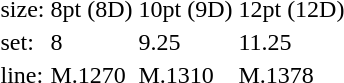<table style="margin-left:40px;">
<tr>
<td>size:</td>
<td>8pt (8D)</td>
<td>10pt (9D)</td>
<td>12pt (12D)</td>
</tr>
<tr>
<td>set:</td>
<td>8</td>
<td>9.25</td>
<td>11.25</td>
</tr>
<tr>
<td>line:</td>
<td>M.1270</td>
<td>M.1310</td>
<td>M.1378</td>
</tr>
</table>
